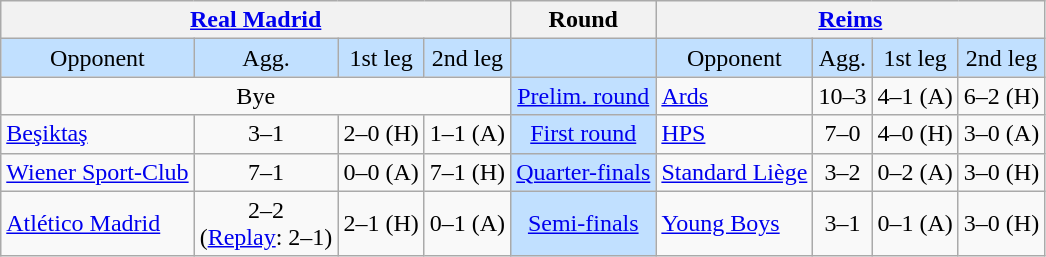<table class="wikitable" style="text-align:center">
<tr>
<th colspan=4> <a href='#'>Real Madrid</a></th>
<th>Round</th>
<th colspan=4> <a href='#'>Reims</a></th>
</tr>
<tr style="background:#c1e0ff">
<td>Opponent</td>
<td>Agg.</td>
<td>1st leg</td>
<td>2nd leg</td>
<td></td>
<td>Opponent</td>
<td>Agg.</td>
<td>1st leg</td>
<td>2nd leg</td>
</tr>
<tr>
<td colspan="4">Bye</td>
<td style="background:#c1e0ff;"><a href='#'>Prelim. round</a></td>
<td align=left> <a href='#'>Ards</a></td>
<td>10–3</td>
<td>4–1 (A)</td>
<td>6–2 (H)</td>
</tr>
<tr>
<td align=left> <a href='#'>Beşiktaş</a></td>
<td>3–1</td>
<td>2–0 (H)</td>
<td>1–1 (A)</td>
<td style="background:#c1e0ff;"><a href='#'>First round</a></td>
<td align=left> <a href='#'>HPS</a></td>
<td>7–0</td>
<td>4–0 (H)</td>
<td>3–0 (A)</td>
</tr>
<tr>
<td align=left> <a href='#'>Wiener Sport-Club</a></td>
<td>7–1</td>
<td>0–0 (A)</td>
<td>7–1 (H)</td>
<td style="background:#c1e0ff;"><a href='#'>Quarter-finals</a></td>
<td align=left> <a href='#'>Standard Liège</a></td>
<td>3–2</td>
<td>0–2 (A)</td>
<td>3–0 (H)</td>
</tr>
<tr>
<td align=left> <a href='#'>Atlético Madrid</a></td>
<td>2–2<br>(<a href='#'>Replay</a>: 2–1)</td>
<td>2–1 (H)</td>
<td>0–1 (A)</td>
<td style="background:#c1e0ff;"><a href='#'>Semi-finals</a></td>
<td align=left> <a href='#'>Young Boys</a></td>
<td>3–1</td>
<td>0–1 (A)</td>
<td>3–0 (H)</td>
</tr>
</table>
